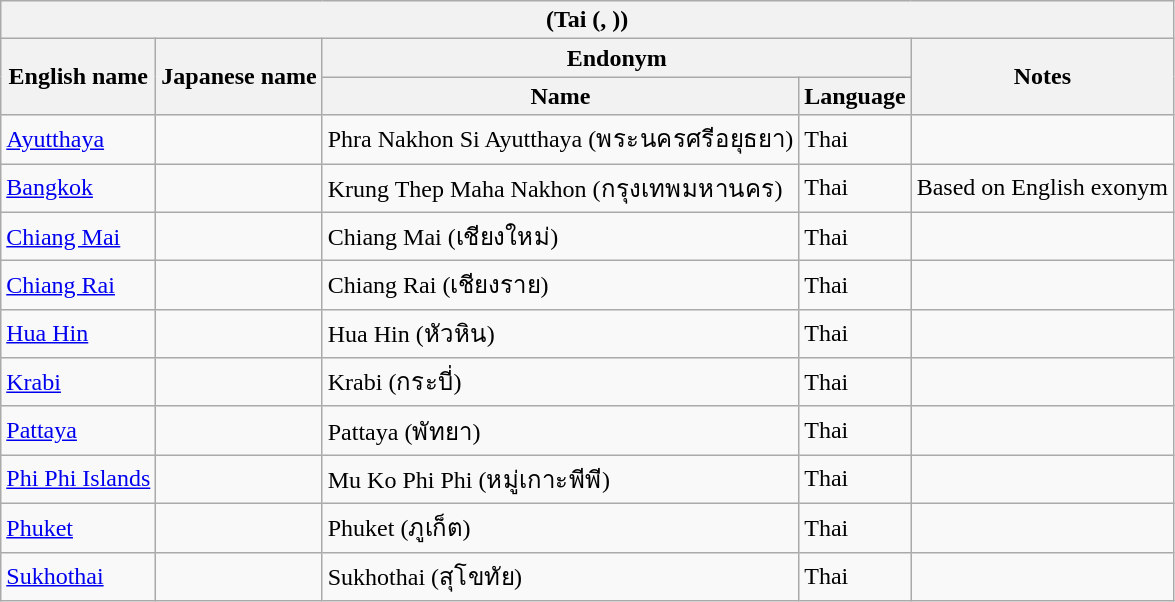<table class="wikitable sortable">
<tr>
<th colspan="5"> (Tai (, ))</th>
</tr>
<tr>
<th rowspan="2">English name</th>
<th rowspan="2">Japanese name</th>
<th colspan="2">Endonym</th>
<th rowspan="2">Notes</th>
</tr>
<tr>
<th>Name</th>
<th>Language</th>
</tr>
<tr>
<td><a href='#'>Ayutthaya</a></td>
<td></td>
<td>Phra Nakhon Si Ayutthaya (พระนครศรีอยุธยา)</td>
<td>Thai</td>
<td></td>
</tr>
<tr>
<td><a href='#'>Bangkok</a></td>
<td></td>
<td>Krung Thep Maha Nakhon (กรุงเทพมหานคร)</td>
<td>Thai</td>
<td>Based on English exonym</td>
</tr>
<tr>
<td><a href='#'>Chiang Mai</a></td>
<td></td>
<td>Chiang Mai (เชียงใหม่)</td>
<td>Thai</td>
<td></td>
</tr>
<tr>
<td><a href='#'>Chiang Rai</a></td>
<td></td>
<td>Chiang Rai (เชียงราย)</td>
<td>Thai</td>
<td></td>
</tr>
<tr>
<td><a href='#'>Hua Hin</a></td>
<td></td>
<td>Hua Hin (หัวหิน)</td>
<td>Thai</td>
<td></td>
</tr>
<tr>
<td><a href='#'>Krabi</a></td>
<td></td>
<td>Krabi (กระบี่)</td>
<td>Thai</td>
<td></td>
</tr>
<tr>
<td><a href='#'>Pattaya</a></td>
<td></td>
<td>Pattaya (พัทยา)</td>
<td>Thai</td>
<td></td>
</tr>
<tr>
<td><a href='#'>Phi Phi Islands</a></td>
<td></td>
<td>Mu Ko Phi Phi (หมู่เกาะพีพี)</td>
<td>Thai</td>
<td></td>
</tr>
<tr>
<td><a href='#'>Phuket</a></td>
<td></td>
<td>Phuket (ภูเก็ต)</td>
<td>Thai</td>
<td></td>
</tr>
<tr>
<td><a href='#'>Sukhothai</a></td>
<td></td>
<td>Sukhothai (สุโขทัย)</td>
<td>Thai</td>
<td></td>
</tr>
</table>
